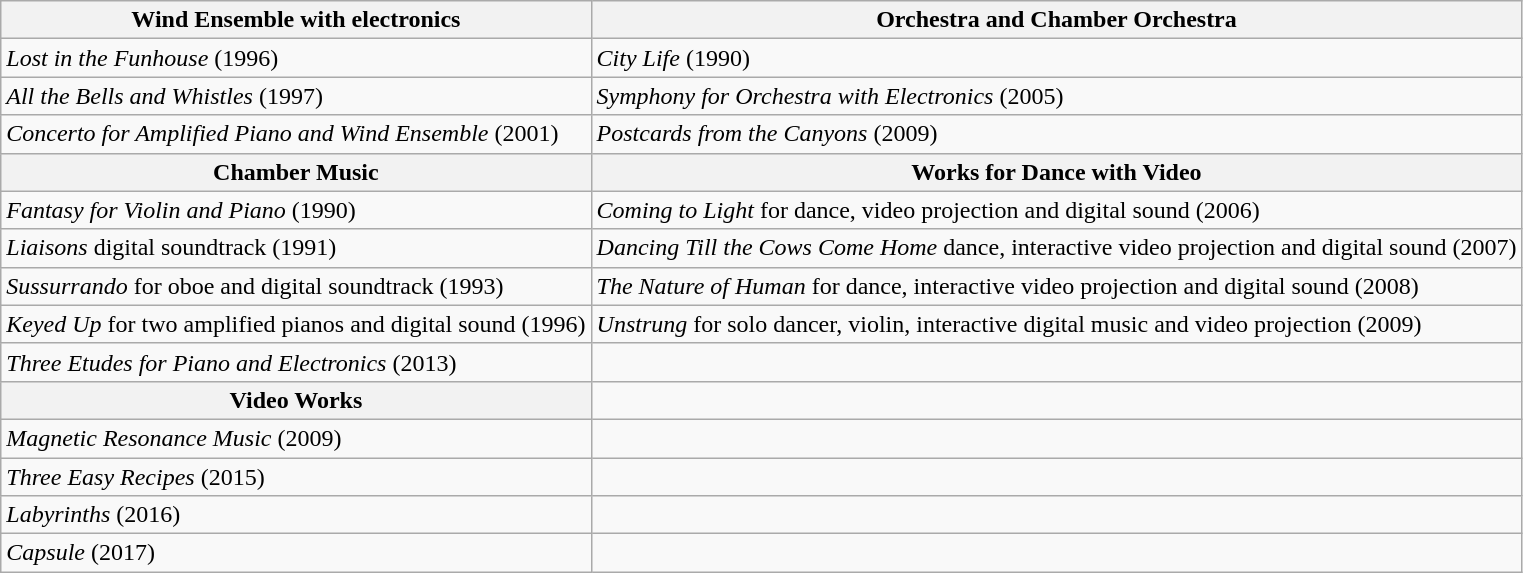<table class="wikitable">
<tr>
<th>Wind Ensemble with electronics</th>
<th>Orchestra and Chamber Orchestra</th>
</tr>
<tr>
<td><em>Lost in the Funhouse</em> (1996)</td>
<td><em>City Life</em> (1990)</td>
</tr>
<tr>
<td><em>All the Bells and Whistles</em> (1997)</td>
<td><em>Symphony for Orchestra with Electronics</em> (2005)</td>
</tr>
<tr>
<td><em>Concerto for Amplified Piano and Wind Ensemble</em> (2001)</td>
<td><em>Postcards from the Canyons</em> (2009)</td>
</tr>
<tr>
<th>Chamber Music</th>
<th>Works for Dance with Video</th>
</tr>
<tr>
<td><em>Fantasy for Violin and Piano</em> (1990)</td>
<td><em>Coming to Light</em> for dance, video projection and digital sound (2006)</td>
</tr>
<tr>
<td><em>Liaisons</em> digital soundtrack (1991)</td>
<td><em>Dancing Till the Cows Come Home</em> dance, interactive video projection and digital sound (2007)</td>
</tr>
<tr>
<td><em>Sussurrando</em> for oboe and digital soundtrack (1993)</td>
<td><em>The Nature of Human</em> for dance, interactive video projection and digital sound (2008)</td>
</tr>
<tr>
<td><em>Keyed Up</em> for two amplified pianos and digital sound (1996)</td>
<td><em>Unstrung</em> for solo dancer, violin, interactive digital music and video projection (2009)</td>
</tr>
<tr>
<td><em>Three Etudes for Piano and Electronics</em> (2013)</td>
<td></td>
</tr>
<tr>
<th>Video Works</th>
<td></td>
</tr>
<tr>
<td><em>Magnetic Resonance Music</em> (2009)</td>
<td></td>
</tr>
<tr>
<td><em>Three Easy Recipes</em> (2015)</td>
<td></td>
</tr>
<tr>
<td><em>Labyrinths</em> (2016)</td>
<td></td>
</tr>
<tr>
<td><em>Capsule</em> (2017)</td>
<td></td>
</tr>
</table>
